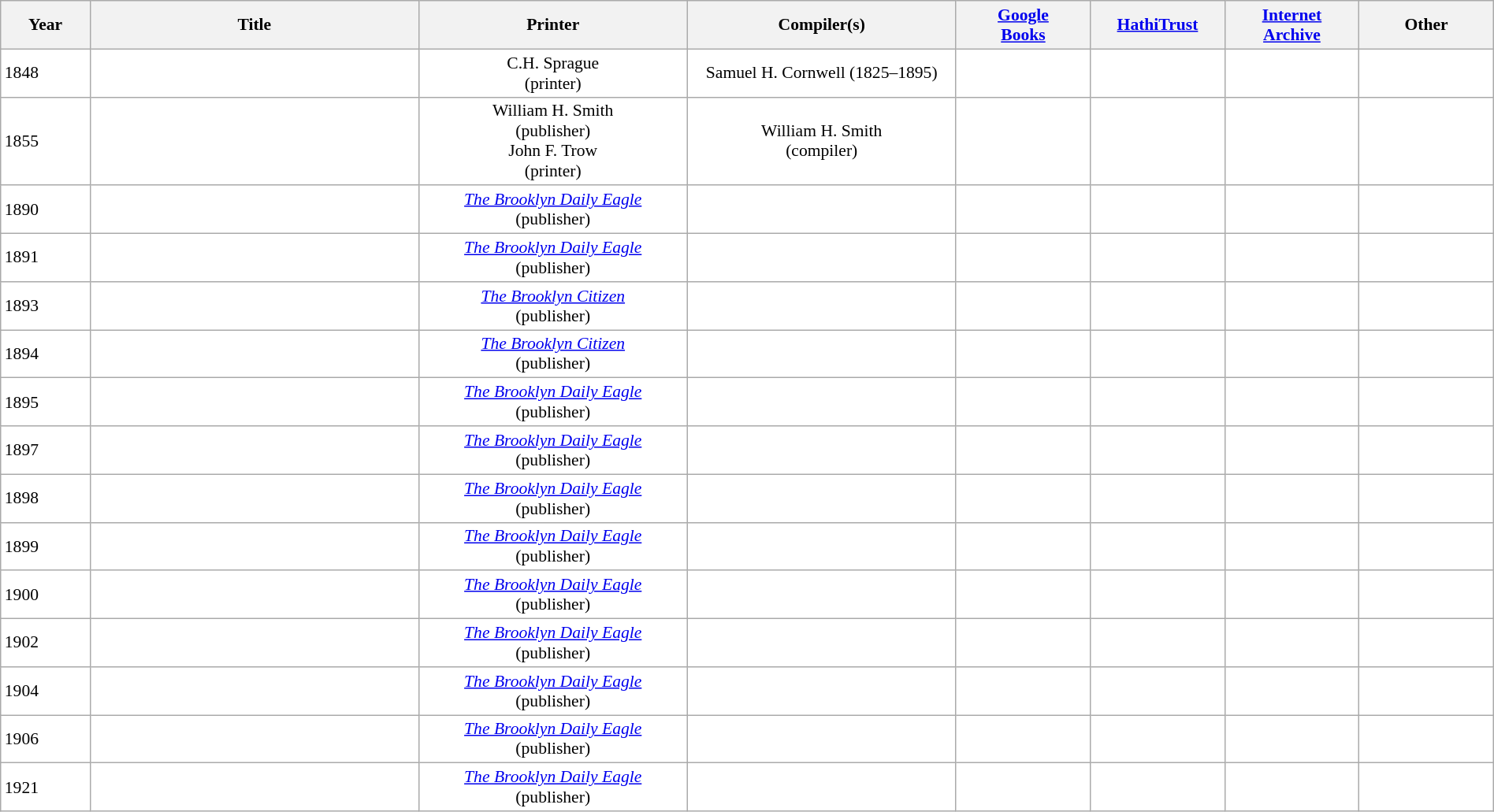<table class="wikitable collapsible sortable" border="0" cellpadding="1" style="color:black; background-color: #FFFFFF; font-size: 90%; width:100%">
<tr>
<th>Year</th>
<th>Title</th>
<th>Printer</th>
<th>Compiler(s)</th>
<th><a href='#'>Google<br>Books</a></th>
<th><a href='#'>HathiTrust</a></th>
<th><a href='#'>Internet<br>Archive</a></th>
<th>Other</th>
</tr>
<tr>
<td width="6%">1848</td>
<td width="22%" width="18%" data-sort-value="brooklyn city register 1848"></td>
<td style="text-align:center" width="18%" data-sort-value="sprague 1848">C.H. Sprague<br>(printer)</td>
<td style="text-align:center" width="18%" data-sort-value="cornwell 1848">Samuel H. Cornwell (1825–1895)</td>
<td style="text-align:center" width="9%" data-sort-value="google books 1848"></td>
<td style="text-align:center" width="9%"></td>
<td style="text-align:center" width="9%"></td>
<td style="text-align:center" width="9%"></td>
</tr>
<tr>
<td width="6%">1855</td>
<td width="22%" width="18%" data-sort-value="brooklyn city and kings county 1855"></td>
<td style="text-align:center" width="18%" data-sort-value="smith 1855">William H. Smith<br>(publisher)<br>John F. Trow<br>(printer)</td>
<td style="text-align:center" width="18%" data-sort-value="smith 1855">William H. Smith<br>(compiler)</td>
<td style="text-align:center" width="9%" data-sort-value="google books 1855"></td>
<td style="text-align:center" width="9%"></td>
<td style="text-align:center" width="9%"></td>
<td style="text-align:center" width="9%"></td>
</tr>
<tr>
<td width="6%">1890</td>
<td width="22%" width="18%" data-sort-value="Brooklyn Daily Eagle 1890"></td>
<td style="text-align:center" width="18%" data-sort-value="brooklyn citizen 1890"><em><a href='#'>The Brooklyn Daily Eagle</a></em><br>(publisher)</td>
<td style="text-align:center" width="18%"></td>
<td style="text-align:center" width="9%" data-sort-value="google books 1890"></td>
<td style="text-align:center" width="9%"></td>
<td style="text-align:center" width="9%"></td>
<td style="text-align:center" width="9%"></td>
</tr>
<tr>
<td width="6%">1891</td>
<td width="22%" width="18%" data-sort-value="Brooklyn Daily Eagle 1891"></td>
<td style="text-align:center" width="18%" data-sort-value="brooklyn citizen 1891"><em><a href='#'>The Brooklyn Daily Eagle</a></em><br>(publisher)</td>
<td style="text-align:center" width="18%"></td>
<td style="text-align:center" width="9%" data-sort-value="google books 1891"></td>
<td style="text-align:center" width="9%"></td>
<td style="text-align:center" width="9%"></td>
<td style="text-align:center" width="9%"></td>
</tr>
<tr>
<td width="6%">1893</td>
<td width="22%" width="18%" data-sort-value="Citizens Almanac 1893"></td>
<td style="text-align:center" width="18%" data-sort-value="brooklyn citizen 1893"><em><a href='#'>The Brooklyn Citizen</a></em><br>(publisher)</td>
<td style="text-align:center" width="18%"></td>
<td style="text-align:center" width="9%" data-sort-value="google books 1893"></td>
<td style="text-align:center" width="9%"></td>
<td style="text-align:center" width="9%"></td>
<td style="text-align:center" width="9%"></td>
</tr>
<tr>
<td width="6%">1894</td>
<td width="22%" width="18%" data-sort-value="Citizens Almanac 1894"></td>
<td style="text-align:center" width="18%" data-sort-value="brooklyn citizen 1894"><em><a href='#'>The Brooklyn Citizen</a></em><br>(publisher)</td>
<td style="text-align:center" width="18%"></td>
<td style="text-align:center" width="9%" data-sort-value="google books 1894"></td>
<td style="text-align:center" width="9%"></td>
<td style="text-align:center" width="9%"></td>
<td style="text-align:center" width="9%"></td>
</tr>
<tr>
<td width="6%">1895</td>
<td width="22%" width="18%" data-sort-value="Brooklyn Daily Eagle 1895"></td>
<td style="text-align:center" width="18%" data-sort-value="brooklyn citizen 1895"><em><a href='#'>The Brooklyn Daily Eagle</a></em><br>(publisher)</td>
<td style="text-align:center" width="18%"></td>
<td style="text-align:center" width="9%" data-sort-value="google books 1895"></td>
<td style="text-align:center" width="9%" data-sort-value="hathitrust 1895"></td>
<td style="text-align:center" width="9%"></td>
<td style="text-align:center" width="9%"></td>
</tr>
<tr>
<td width="6%">1897</td>
<td width="22%" width="18%" data-sort-value="Brooklyn Daily Eagle 1897"></td>
<td style="text-align:center" width="18%" data-sort-value="brooklyn citizen 1897"><em><a href='#'>The Brooklyn Daily Eagle</a></em><br>(publisher)</td>
<td style="text-align:center" width="18%"></td>
<td style="text-align:center" width="9%" data-sort-value="google books 1897"></td>
<td style="text-align:center" width="9%"></td>
<td style="text-align:center" width="9%"></td>
<td style="text-align:center" width="9%"></td>
</tr>
<tr>
<td width="6%">1898</td>
<td width="22%" width="18%" data-sort-value="Brooklyn Daily Eagle 1898"></td>
<td style="text-align:center" width="18%" data-sort-value="brooklyn citizen 1898"><em><a href='#'>The Brooklyn Daily Eagle</a></em><br>(publisher)</td>
<td style="text-align:center" width="18%"></td>
<td style="text-align:center" width="9%" data-sort-value="google books 1898"></td>
<td style="text-align:center" width="9%"></td>
<td style="text-align:center" width="9%"></td>
<td style="text-align:center" width="9%"></td>
</tr>
<tr>
<td width="6%">1899</td>
<td width="22%" width="18%" data-sort-value="Brooklyn Daily Eagle 1899"></td>
<td style="text-align:center" width="18%" data-sort-value="brooklyn citizen 1899"><em><a href='#'>The Brooklyn Daily Eagle</a></em><br>(publisher)</td>
<td style="text-align:center" width="18%"></td>
<td style="text-align:center" width="9%" data-sort-value="google books 1899"></td>
<td style="text-align:center" width="9%"></td>
<td style="text-align:center" width="9%"></td>
<td style="text-align:center" width="9%"></td>
</tr>
<tr>
<td width="6%">1900</td>
<td width="22%" width="18%" data-sort-value="Brooklyn Daily Eagle 1900"></td>
<td style="text-align:center" width="18%" data-sort-value="brooklyn citizen 1900"><em><a href='#'>The Brooklyn Daily Eagle</a></em><br>(publisher)</td>
<td style="text-align:center" width="18%"></td>
<td style="text-align:center" width="9%" data-sort-value="google books 1900"></td>
<td style="text-align:center" width="9%"></td>
<td style="text-align:center" width="9%"></td>
<td style="text-align:center" width="9%"></td>
</tr>
<tr>
<td width="6%">1902</td>
<td width="22%" width="18%" data-sort-value="Brooklyn Daily Eagle 1902"></td>
<td style="text-align:center" width="18%" data-sort-value="brooklyn citizen 1902"><em><a href='#'>The Brooklyn Daily Eagle</a></em><br>(publisher)</td>
<td style="text-align:center" width="18%"></td>
<td style="text-align:center" width="9%" data-sort-value="google books 1902"></td>
<td style="text-align:center" width="9%"></td>
<td style="text-align:center" width="9%"></td>
<td style="text-align:center" width="9%"></td>
</tr>
<tr>
<td width="6%">1904</td>
<td width="22%" width="18%" data-sort-value="Brooklyn Daily Eagle 1904"></td>
<td style="text-align:center" width="18%" data-sort-value="brooklyn citizen 1904"><em><a href='#'>The Brooklyn Daily Eagle</a></em><br>(publisher)</td>
<td style="text-align:center" width="18%"></td>
<td style="text-align:center" width="9%" data-sort-value="google books 1904"></td>
<td style="text-align:center" width="9%"></td>
<td style="text-align:center" width="9%"></td>
<td style="text-align:center" width="9%"></td>
</tr>
<tr>
<td width="6%">1906</td>
<td width="22%" width="18%" data-sort-value="Brooklyn Daily Eagle 1906"></td>
<td style="text-align:center" width="18%" data-sort-value="brooklyn citizen 1906"><em><a href='#'>The Brooklyn Daily Eagle</a></em><br>(publisher)</td>
<td style="text-align:center" width="18%"></td>
<td style="text-align:center" width="9%" data-sort-value="google books 1906"></td>
<td style="text-align:center" width="9%"></td>
<td style="text-align:center" width="9%"></td>
<td style="text-align:center" width="9%"></td>
</tr>
<tr>
<td width="6%">1921</td>
<td width="22%" width="18%" data-sort-value="Brooklyn Daily Eagle 1921"></td>
<td style="text-align:center" width="18%" data-sort-value="brooklyn citizen 1921"><em><a href='#'>The Brooklyn Daily Eagle</a></em><br>(publisher)</td>
<td style="text-align:center" width="18%"></td>
<td style="text-align:center" width="9%" data-sort-value="google books 1921"></td>
<td style="text-align:center" width="9%"></td>
<td style="text-align:center" width="9%"></td>
<td style="text-align:center" width="9%"></td>
</tr>
</table>
